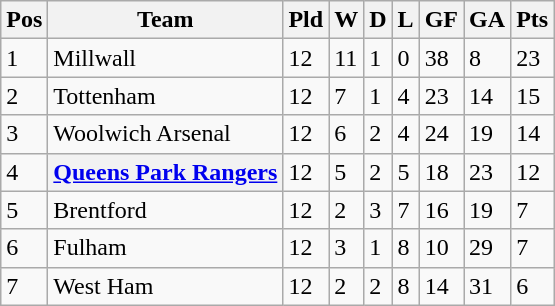<table class="wikitable">
<tr>
<th><abbr>Pos</abbr></th>
<th>Team</th>
<th><abbr>Pld</abbr></th>
<th><abbr>W</abbr></th>
<th><abbr>D</abbr></th>
<th><abbr>L</abbr></th>
<th><abbr>GF</abbr></th>
<th><abbr>GA</abbr></th>
<th><abbr>Pts</abbr></th>
</tr>
<tr>
<td>1</td>
<td>Millwall</td>
<td>12</td>
<td>11</td>
<td>1</td>
<td>0</td>
<td>38</td>
<td>8</td>
<td>23</td>
</tr>
<tr>
<td>2</td>
<td>Tottenham</td>
<td>12</td>
<td>7</td>
<td>1</td>
<td>4</td>
<td>23</td>
<td>14</td>
<td>15</td>
</tr>
<tr>
<td>3</td>
<td>Woolwich Arsenal</td>
<td>12</td>
<td>6</td>
<td>2</td>
<td>4</td>
<td>24</td>
<td>19</td>
<td>14</td>
</tr>
<tr>
<td>4</td>
<th><a href='#'>Queens Park Rangers</a></th>
<td>12</td>
<td>5</td>
<td>2</td>
<td>5</td>
<td>18</td>
<td>23</td>
<td>12</td>
</tr>
<tr>
<td>5</td>
<td>Brentford</td>
<td>12</td>
<td>2</td>
<td>3</td>
<td>7</td>
<td>16</td>
<td>19</td>
<td>7</td>
</tr>
<tr>
<td>6</td>
<td>Fulham</td>
<td>12</td>
<td>3</td>
<td>1</td>
<td>8</td>
<td>10</td>
<td>29</td>
<td>7</td>
</tr>
<tr>
<td>7</td>
<td>West Ham</td>
<td>12</td>
<td>2</td>
<td>2</td>
<td>8</td>
<td>14</td>
<td>31</td>
<td>6</td>
</tr>
</table>
